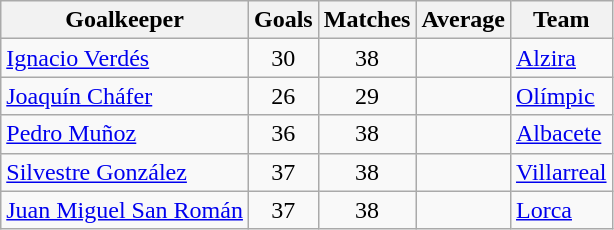<table class="wikitable sortable">
<tr>
<th>Goalkeeper</th>
<th>Goals</th>
<th>Matches</th>
<th>Average</th>
<th>Team</th>
</tr>
<tr>
<td> <a href='#'>Ignacio Verdés</a></td>
<td style="text-align:center;">30</td>
<td style="text-align:center;">38</td>
<td style="text-align:center;"></td>
<td><a href='#'>Alzira</a></td>
</tr>
<tr>
<td> <a href='#'>Joaquín Cháfer</a></td>
<td style="text-align:center;">26</td>
<td style="text-align:center;">29</td>
<td style="text-align:center;"></td>
<td><a href='#'>Olímpic</a></td>
</tr>
<tr>
<td> <a href='#'>Pedro Muñoz</a></td>
<td style="text-align:center;">36</td>
<td style="text-align:center;">38</td>
<td style="text-align:center;"></td>
<td><a href='#'>Albacete</a></td>
</tr>
<tr>
<td> <a href='#'>Silvestre González</a></td>
<td style="text-align:center;">37</td>
<td style="text-align:center;">38</td>
<td style="text-align:center;"></td>
<td><a href='#'>Villarreal</a></td>
</tr>
<tr>
<td> <a href='#'>Juan Miguel San Román</a></td>
<td style="text-align:center;">37</td>
<td style="text-align:center;">38</td>
<td style="text-align:center;"></td>
<td><a href='#'>Lorca</a></td>
</tr>
</table>
